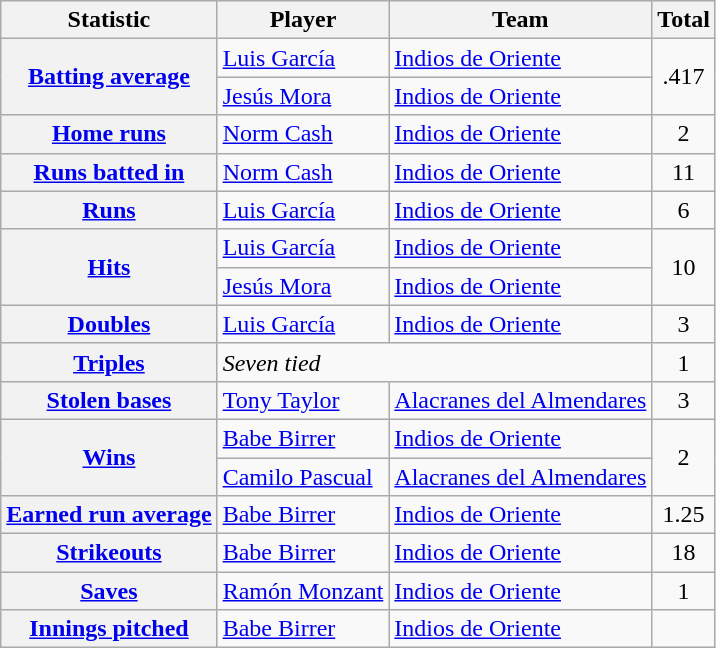<table class="wikitable plainrowheaders">
<tr>
<th scope="col">Statistic</th>
<th scope="col">Player</th>
<th scope="col">Team</th>
<th scope="col">Total</th>
</tr>
<tr>
<th scope="row" rowspan=2><strong><a href='#'>Batting average</a></strong></th>
<td> <a href='#'>Luis García</a></td>
<td> <a href='#'>Indios de Oriente</a></td>
<td align=center rowspan=2>.417</td>
</tr>
<tr>
<td> <a href='#'>Jesús Mora</a></td>
<td> <a href='#'>Indios de Oriente</a></td>
</tr>
<tr>
<th scope="row"><strong><a href='#'>Home runs</a></strong></th>
<td> <a href='#'>Norm Cash</a></td>
<td> <a href='#'>Indios de Oriente</a></td>
<td align=center>2</td>
</tr>
<tr>
<th scope="row"><strong><a href='#'>Runs batted in</a></strong></th>
<td> <a href='#'>Norm Cash</a></td>
<td> <a href='#'>Indios de Oriente</a></td>
<td align=center>11</td>
</tr>
<tr>
<th scope="row"><strong><a href='#'>Runs</a></strong></th>
<td> <a href='#'>Luis García</a></td>
<td> <a href='#'>Indios de Oriente</a></td>
<td align=center>6</td>
</tr>
<tr>
<th scope="row" rowspan=2><strong><a href='#'>Hits</a></strong></th>
<td> <a href='#'>Luis García</a></td>
<td> <a href='#'>Indios de Oriente</a></td>
<td align=center rowspan=2>10</td>
</tr>
<tr>
<td> <a href='#'>Jesús Mora</a></td>
<td> <a href='#'>Indios de Oriente</a></td>
</tr>
<tr>
<th scope="row"><strong><a href='#'>Doubles</a></strong></th>
<td> <a href='#'>Luis García</a></td>
<td> <a href='#'>Indios de Oriente</a></td>
<td align=center>3</td>
</tr>
<tr>
<th scope="row"><strong><a href='#'>Triples</a></strong></th>
<td colspan=2><em>Seven tied</em></td>
<td align=center>1</td>
</tr>
<tr>
<th scope="row"><strong><a href='#'>Stolen bases</a></strong></th>
<td> <a href='#'>Tony Taylor</a></td>
<td> <a href='#'>Alacranes del Almendares</a></td>
<td align=center>3</td>
</tr>
<tr>
<th scope="row" rowspan=2><strong><a href='#'>Wins</a></strong></th>
<td> <a href='#'>Babe Birrer</a></td>
<td> <a href='#'>Indios de Oriente</a></td>
<td align=center rowspan=2>2</td>
</tr>
<tr>
<td> <a href='#'>Camilo Pascual</a></td>
<td> <a href='#'>Alacranes del Almendares</a></td>
</tr>
<tr>
<th scope="row"><strong><a href='#'>Earned run average</a></strong></th>
<td> <a href='#'>Babe Birrer</a></td>
<td> <a href='#'>Indios de Oriente</a></td>
<td align=center>1.25</td>
</tr>
<tr>
<th scope="row"><strong><a href='#'>Strikeouts</a></strong></th>
<td> <a href='#'>Babe Birrer</a></td>
<td> <a href='#'>Indios de Oriente</a></td>
<td align=center>18</td>
</tr>
<tr>
<th scope="row"><strong><a href='#'>Saves</a></strong></th>
<td> <a href='#'>Ramón Monzant</a></td>
<td> <a href='#'>Indios de Oriente</a></td>
<td align=center>1</td>
</tr>
<tr>
<th scope="row"><strong><a href='#'>Innings pitched</a></strong></th>
<td> <a href='#'>Babe Birrer</a></td>
<td> <a href='#'>Indios de Oriente</a></td>
<td align=center></td>
</tr>
</table>
